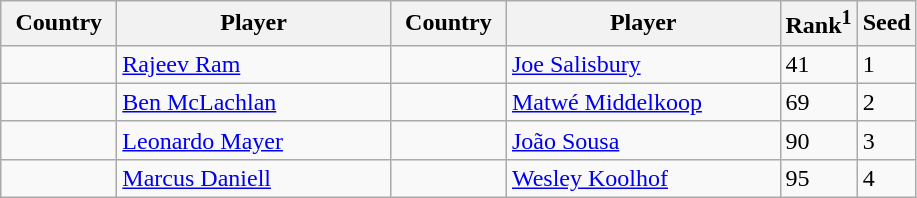<table class="sortable wikitable">
<tr>
<th width="70">Country</th>
<th width="175">Player</th>
<th width="70">Country</th>
<th width="175">Player</th>
<th>Rank<sup>1</sup></th>
<th>Seed</th>
</tr>
<tr>
<td></td>
<td><a href='#'>Rajeev Ram</a></td>
<td></td>
<td><a href='#'>Joe Salisbury</a></td>
<td>41</td>
<td>1</td>
</tr>
<tr>
<td></td>
<td><a href='#'>Ben McLachlan</a></td>
<td></td>
<td><a href='#'>Matwé Middelkoop</a></td>
<td>69</td>
<td>2</td>
</tr>
<tr>
<td></td>
<td><a href='#'>Leonardo Mayer</a></td>
<td></td>
<td><a href='#'>João Sousa</a></td>
<td>90</td>
<td>3</td>
</tr>
<tr>
<td></td>
<td><a href='#'>Marcus Daniell</a></td>
<td></td>
<td><a href='#'>Wesley Koolhof</a></td>
<td>95</td>
<td>4</td>
</tr>
</table>
